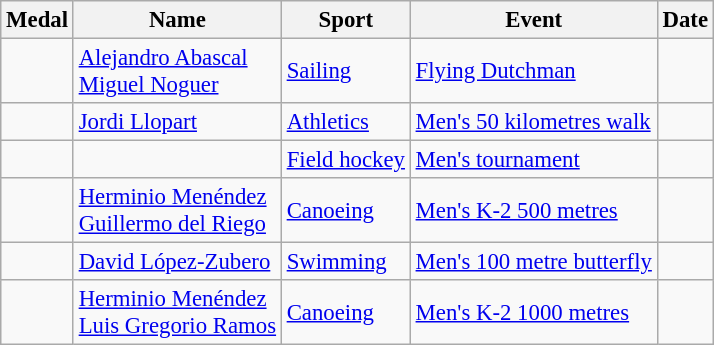<table class="wikitable sortable"  style="font-size:95%">
<tr>
<th>Medal</th>
<th>Name</th>
<th>Sport</th>
<th>Event</th>
<th>Date</th>
</tr>
<tr>
<td></td>
<td><a href='#'>Alejandro Abascal</a> <br> <a href='#'>Miguel Noguer</a></td>
<td><a href='#'>Sailing</a></td>
<td><a href='#'>Flying Dutchman</a></td>
<td></td>
</tr>
<tr>
<td></td>
<td><a href='#'>Jordi Llopart</a></td>
<td><a href='#'>Athletics</a></td>
<td><a href='#'>Men's 50 kilometres walk</a></td>
<td></td>
</tr>
<tr>
<td></td>
<td><br></td>
<td><a href='#'>Field hockey</a></td>
<td><a href='#'>Men's tournament</a></td>
<td></td>
</tr>
<tr>
<td></td>
<td><a href='#'>Herminio Menéndez</a> <br> <a href='#'>Guillermo del Riego</a></td>
<td><a href='#'>Canoeing</a></td>
<td><a href='#'>Men's K-2 500 metres</a></td>
<td></td>
</tr>
<tr>
<td></td>
<td><a href='#'>David López-Zubero</a></td>
<td><a href='#'>Swimming</a></td>
<td><a href='#'>Men's 100 metre butterfly</a></td>
<td></td>
</tr>
<tr>
<td></td>
<td><a href='#'>Herminio Menéndez</a> <br> <a href='#'>Luis Gregorio Ramos</a></td>
<td><a href='#'>Canoeing</a></td>
<td><a href='#'>Men's K-2 1000 metres</a></td>
<td></td>
</tr>
</table>
